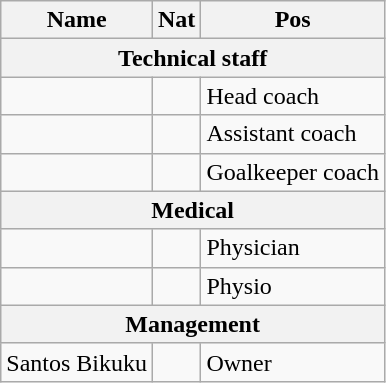<table class="wikitable ve-ce-branchNode ve-ce-tableNode">
<tr>
<th>Name</th>
<th>Nat</th>
<th>Pos</th>
</tr>
<tr>
<th colspan="4">Technical staff</th>
</tr>
<tr>
<td></td>
<td></td>
<td>Head coach</td>
</tr>
<tr>
<td></td>
<td></td>
<td>Assistant coach</td>
</tr>
<tr>
<td></td>
<td></td>
<td>Goalkeeper coach</td>
</tr>
<tr>
<th colspan="4">Medical</th>
</tr>
<tr>
<td></td>
<td></td>
<td>Physician</td>
</tr>
<tr>
<td></td>
<td></td>
<td>Physio</td>
</tr>
<tr>
<th colspan="4">Management</th>
</tr>
<tr>
<td>Santos Bikuku</td>
<td></td>
<td>Owner</td>
</tr>
</table>
